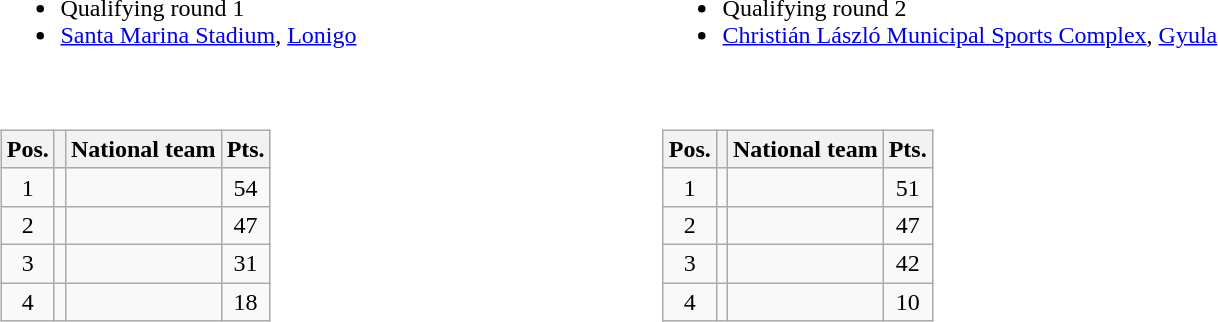<table width=70%>
<tr>
<td width=50%><br><ul><li>Qualifying round 1</li><li> <a href='#'>Santa Marina Stadium</a>, <a href='#'>Lonigo</a></li></ul></td>
<td width=50%><br><ul><li>Qualifying round 2</li><li> <a href='#'>Christián László Municipal Sports Complex</a>, <a href='#'>Gyula</a></li></ul></td>
</tr>
<tr>
<td><br><table class=wikitable>
<tr>
<th>Pos.</th>
<th></th>
<th>National team</th>
<th>Pts.</th>
</tr>
<tr align=center >
<td>1</td>
<td></td>
<td align=left></td>
<td>54</td>
</tr>
<tr align=center>
<td>2</td>
<td></td>
<td align=left></td>
<td>47</td>
</tr>
<tr align=center>
<td>3</td>
<td></td>
<td align=left></td>
<td>31</td>
</tr>
<tr align=center>
<td>4</td>
<td></td>
<td align=left></td>
<td>18</td>
</tr>
</table>
</td>
<td><br><table class=wikitable>
<tr>
<th>Pos.</th>
<th></th>
<th>National team</th>
<th>Pts.</th>
</tr>
<tr align=center >
<td>1</td>
<td></td>
<td align=left></td>
<td>51</td>
</tr>
<tr align=center>
<td>2</td>
<td></td>
<td align=left></td>
<td>47</td>
</tr>
<tr align=center>
<td>3</td>
<td></td>
<td align=left></td>
<td>42</td>
</tr>
<tr align=center>
<td>4</td>
<td></td>
<td align=left></td>
<td>10</td>
</tr>
</table>
</td>
</tr>
</table>
